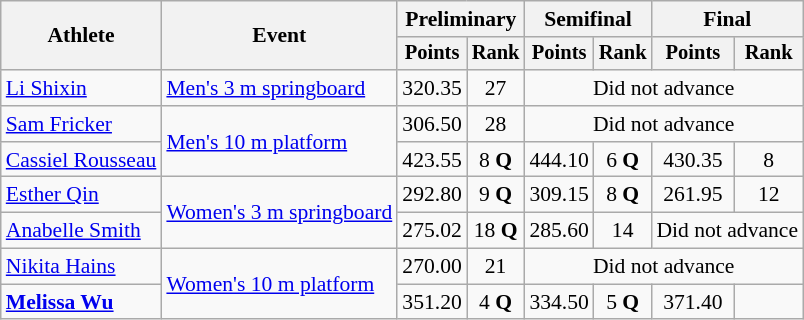<table class=wikitable style=font-size:90%;text-align:center>
<tr>
<th rowspan=2>Athlete</th>
<th rowspan=2>Event</th>
<th colspan=2>Preliminary</th>
<th colspan=2>Semifinal</th>
<th colspan=2>Final</th>
</tr>
<tr style=font-size:95%>
<th>Points</th>
<th>Rank</th>
<th>Points</th>
<th>Rank</th>
<th>Points</th>
<th>Rank</th>
</tr>
<tr>
<td align=left><a href='#'>Li Shixin</a></td>
<td align=left><a href='#'>Men's 3 m springboard</a></td>
<td>320.35</td>
<td>27</td>
<td colspan="4">Did not advance</td>
</tr>
<tr>
<td align=left><a href='#'>Sam Fricker</a></td>
<td align=left rowspan=2><a href='#'>Men's 10 m platform</a></td>
<td>306.50</td>
<td>28</td>
<td colspan="4">Did not advance</td>
</tr>
<tr>
<td align=left><a href='#'>Cassiel Rousseau</a></td>
<td>423.55</td>
<td>8 <strong>Q</strong></td>
<td>444.10</td>
<td>6 <strong>Q</strong></td>
<td>430.35</td>
<td>8</td>
</tr>
<tr>
<td align=left><a href='#'>Esther Qin</a></td>
<td align=left rowspan=2><a href='#'>Women's 3 m springboard</a></td>
<td>292.80</td>
<td>9 <strong>Q</strong></td>
<td>309.15</td>
<td>8 <strong>Q</strong></td>
<td>261.95</td>
<td>12</td>
</tr>
<tr>
<td align=left><a href='#'>Anabelle Smith</a></td>
<td>275.02</td>
<td>18 <strong>Q</strong></td>
<td>285.60</td>
<td>14</td>
<td colspan=2>Did not advance</td>
</tr>
<tr>
<td align=left><a href='#'>Nikita Hains</a></td>
<td align=left rowspan=2><a href='#'>Women's 10 m platform</a></td>
<td>270.00</td>
<td>21</td>
<td colspan="4">Did not advance</td>
</tr>
<tr>
<td align=left><strong><a href='#'>Melissa Wu</a></strong></td>
<td>351.20</td>
<td>4 <strong>Q</strong></td>
<td>334.50</td>
<td>5 <strong>Q</strong></td>
<td>371.40</td>
<td></td>
</tr>
</table>
